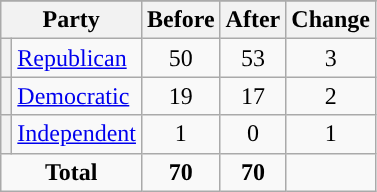<table class="wikitable" style="text-align:center;">
<tr>
</tr>
<tr>
<th colspan=2>Party</th>
<th>Before</th>
<th>After</th>
<th>Change</th>
</tr>
<tr>
<th style="background-color:"></th>
<td style="text-align:left;"><a href='#'>Republican</a></td>
<td>50</td>
<td>53</td>
<td> 3</td>
</tr>
<tr>
<th style="background-color:"></th>
<td style="text-align:left;"><a href='#'>Democratic</a></td>
<td>19</td>
<td>17</td>
<td> 2</td>
</tr>
<tr>
<th style="background-color:"></th>
<td style="text-align:left;"><a href='#'>Independent</a></td>
<td>1</td>
<td>0</td>
<td> 1</td>
</tr>
<tr>
<td colspan=2><strong>Total</strong></td>
<td><strong>70</strong></td>
<td><strong>70</strong></td>
<td></td>
</tr>
</table>
